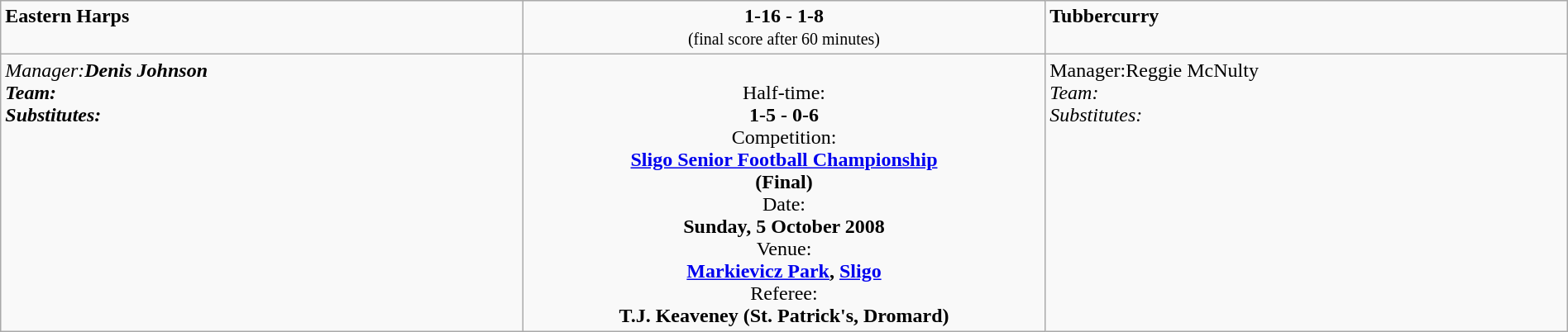<table border=0 class="wikitable" width=100%>
<tr>
<td width=33% valign=top><span><strong>Eastern Harps</strong></span><br><small></small></td>
<td width=33% valign=top align=center><span><strong>1-16 - 1-8</strong></span><br><small>(final score after 60 minutes)</small></td>
<td width=33% valign=top><span><strong>Tubbercurry</strong></span><br><small></small></td>
</tr>
<tr>
<td valign=top><em>Manager:<strong><em>Denis Johnson<strong><br></em>Team:<em>
<br></em>Substitutes:<em>
<br></td>
<td valign=middle align=center><br></strong>Half-time:<strong><br>1-5 - 0-6<br></strong>Competition:<strong><br><a href='#'>Sligo Senior Football Championship</a><br>(Final)<br></strong>Date:<strong><br>Sunday, 5 October 2008<br></strong>Venue:<strong><br><a href='#'>Markievicz Park</a>, <a href='#'>Sligo</a><br></strong>Referee:<strong><br>T.J. Keaveney (St. Patrick's, Dromard)
</td>
<td valign=top></em>Manager:</em></strong>Reggie McNulty</strong><br><em>Team:</em>
<br><em>Substitutes:</em>
<br></td>
</tr>
</table>
